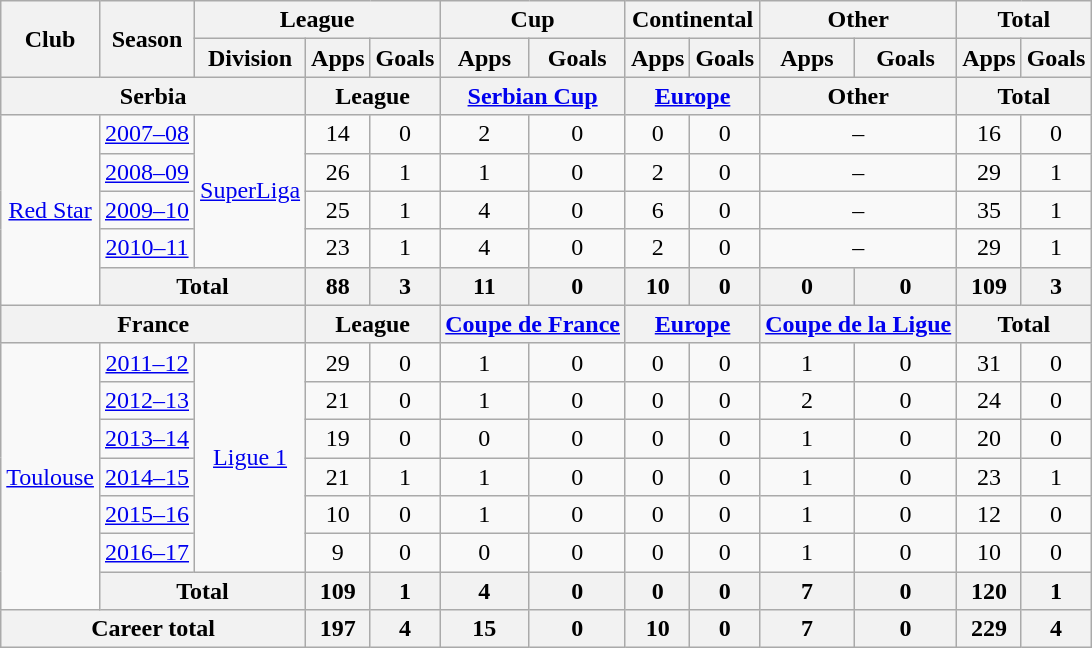<table class="wikitable" style="text-align:center">
<tr>
<th rowspan=2>Club</th>
<th rowspan=2>Season</th>
<th colspan=3>League</th>
<th colspan=2>Cup</th>
<th colspan=2>Continental</th>
<th colspan=2>Other</th>
<th colspan=2>Total</th>
</tr>
<tr>
<th>Division</th>
<th>Apps</th>
<th>Goals</th>
<th>Apps</th>
<th>Goals</th>
<th>Apps</th>
<th>Goals</th>
<th>Apps</th>
<th>Goals</th>
<th>Apps</th>
<th>Goals</th>
</tr>
<tr>
<th colspan=3>Serbia</th>
<th colspan=2>League</th>
<th colspan=2><a href='#'>Serbian Cup</a></th>
<th colspan=2><a href='#'>Europe</a></th>
<th colspan=2>Other</th>
<th colspan=2>Total</th>
</tr>
<tr>
<td rowspan=5><a href='#'>Red Star</a></td>
<td><a href='#'>2007–08</a></td>
<td rowspan=4><a href='#'>SuperLiga</a></td>
<td>14</td>
<td>0</td>
<td>2</td>
<td>0</td>
<td>0</td>
<td>0</td>
<td colspan=2>–</td>
<td>16</td>
<td>0</td>
</tr>
<tr>
<td><a href='#'>2008–09</a></td>
<td>26</td>
<td>1</td>
<td>1</td>
<td>0</td>
<td>2</td>
<td>0</td>
<td colspan=2>–</td>
<td>29</td>
<td>1</td>
</tr>
<tr>
<td><a href='#'>2009–10</a></td>
<td>25</td>
<td>1</td>
<td>4</td>
<td>0</td>
<td>6</td>
<td>0</td>
<td colspan=2>–</td>
<td>35</td>
<td>1</td>
</tr>
<tr>
<td><a href='#'>2010–11</a></td>
<td>23</td>
<td>1</td>
<td>4</td>
<td>0</td>
<td>2</td>
<td>0</td>
<td colspan=2>–</td>
<td>29</td>
<td>1</td>
</tr>
<tr>
<th colspan=2>Total</th>
<th>88</th>
<th>3</th>
<th>11</th>
<th>0</th>
<th>10</th>
<th>0</th>
<th>0</th>
<th>0</th>
<th>109</th>
<th>3</th>
</tr>
<tr>
<th colspan=3>France</th>
<th colspan=2>League</th>
<th colspan=2><a href='#'>Coupe de France</a></th>
<th colspan=2><a href='#'>Europe</a></th>
<th colspan=2><a href='#'>Coupe de la Ligue</a></th>
<th colspan=2>Total</th>
</tr>
<tr>
<td rowspan=7><a href='#'>Toulouse</a></td>
<td><a href='#'>2011–12</a></td>
<td rowspan=6><a href='#'>Ligue 1</a></td>
<td>29</td>
<td>0</td>
<td>1</td>
<td>0</td>
<td>0</td>
<td>0</td>
<td>1</td>
<td>0</td>
<td>31</td>
<td>0</td>
</tr>
<tr>
<td><a href='#'>2012–13</a></td>
<td>21</td>
<td>0</td>
<td>1</td>
<td>0</td>
<td>0</td>
<td>0</td>
<td>2</td>
<td>0</td>
<td>24</td>
<td>0</td>
</tr>
<tr>
<td><a href='#'>2013–14</a></td>
<td>19</td>
<td>0</td>
<td>0</td>
<td>0</td>
<td>0</td>
<td>0</td>
<td>1</td>
<td>0</td>
<td>20</td>
<td>0</td>
</tr>
<tr>
<td><a href='#'>2014–15</a></td>
<td>21</td>
<td>1</td>
<td>1</td>
<td>0</td>
<td>0</td>
<td>0</td>
<td>1</td>
<td>0</td>
<td>23</td>
<td>1</td>
</tr>
<tr>
<td><a href='#'>2015–16</a></td>
<td>10</td>
<td>0</td>
<td>1</td>
<td>0</td>
<td>0</td>
<td>0</td>
<td>1</td>
<td>0</td>
<td>12</td>
<td>0</td>
</tr>
<tr>
<td><a href='#'>2016–17</a></td>
<td>9</td>
<td>0</td>
<td>0</td>
<td>0</td>
<td>0</td>
<td>0</td>
<td>1</td>
<td>0</td>
<td>10</td>
<td>0</td>
</tr>
<tr>
<th colspan=2>Total</th>
<th>109</th>
<th>1</th>
<th>4</th>
<th>0</th>
<th>0</th>
<th>0</th>
<th>7</th>
<th>0</th>
<th>120</th>
<th>1</th>
</tr>
<tr>
<th colspan=3>Career total</th>
<th>197</th>
<th>4</th>
<th>15</th>
<th>0</th>
<th>10</th>
<th>0</th>
<th>7</th>
<th>0</th>
<th>229</th>
<th>4</th>
</tr>
</table>
